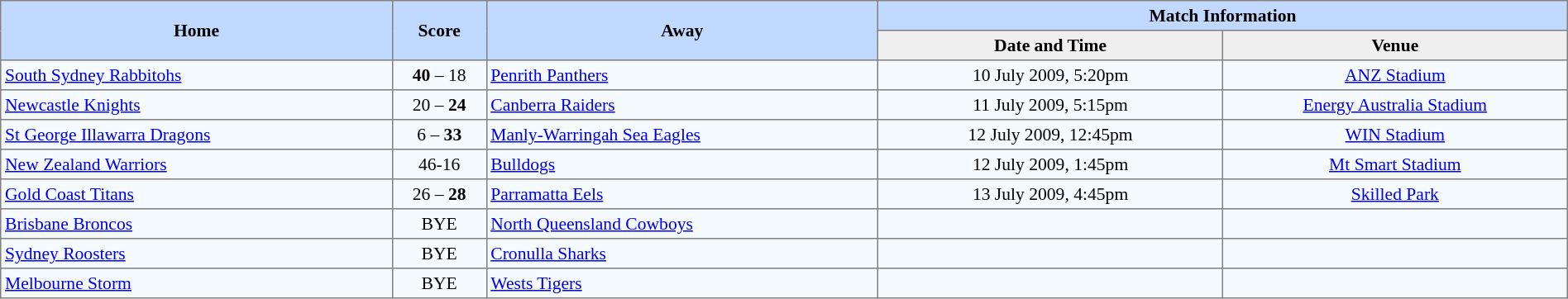<table border="1" cellpadding="3" cellspacing="0" style="border-collapse:collapse; font-size:90%; text-align:center; width:100%;">
<tr style="background:#c1d8ff;">
<th rowspan="2" style="width:25%;">Home</th>
<th rowspan="2" style="width:6%;">Score</th>
<th rowspan="2" style="width:25%;">Away</th>
<th colspan=6>Match Information</th>
</tr>
<tr style="background:#efefef;">
<th width=22%>Date and Time</th>
<th width=22%>Venue</th>
</tr>
<tr style="text-align:center; background:#f5faff;">
<td align=left> <a href='#'>South Sydney Rabbitohs</a></td>
<td><strong>40</strong> – 18</td>
<td align=left> <a href='#'>Penrith Panthers</a></td>
<td>10 July 2009, 5:20pm</td>
<td><a href='#'>ANZ Stadium</a></td>
</tr>
<tr style="text-align:center; background:#f5faff;">
<td align=left> <a href='#'>Newcastle Knights</a></td>
<td>20 – <strong>24</strong></td>
<td align=left> <a href='#'>Canberra Raiders</a></td>
<td>11 July 2009, 5:15pm</td>
<td><a href='#'>Energy Australia Stadium</a></td>
</tr>
<tr style="text-align:center; background:#f5faff;">
<td align=left> <a href='#'>St George Illawarra Dragons</a></td>
<td>6 – <strong>33</strong></td>
<td align=left> <a href='#'>Manly-Warringah Sea Eagles</a></td>
<td>12 July 2009, 12:45pm</td>
<td><a href='#'>WIN Stadium</a></td>
</tr>
<tr style="text-align:center; background:#f5faff;">
<td align=left> <a href='#'>New Zealand Warriors</a></td>
<td>46-16</td>
<td align=left> <a href='#'>Bulldogs</a></td>
<td>12 July 2009, 1:45pm</td>
<td><a href='#'>Mt Smart Stadium</a></td>
</tr>
<tr style="text-align:center; background:#f5faff;">
<td align=left> <a href='#'>Gold Coast Titans</a></td>
<td>26 – <strong>28</strong></td>
<td align=left> <a href='#'>Parramatta Eels</a></td>
<td>13 July 2009, 4:45pm</td>
<td><a href='#'>Skilled Park</a></td>
</tr>
<tr style="text-align:center; background:#f5faff;">
<td align=left> <a href='#'>Brisbane Broncos</a></td>
<td>BYE</td>
<td align=left> <a href='#'>North Queensland Cowboys</a></td>
<td></td>
<td></td>
</tr>
<tr style="text-align:center; background:#f5faff;">
<td align=left> <a href='#'>Sydney Roosters</a></td>
<td>BYE</td>
<td align=left> <a href='#'>Cronulla Sharks</a></td>
<td></td>
<td></td>
</tr>
<tr style="text-align:center; background:#f5faff;">
<td align=left> <a href='#'>Melbourne Storm</a></td>
<td>BYE</td>
<td align=left> <a href='#'>Wests Tigers</a></td>
<td></td>
<td></td>
</tr>
</table>
